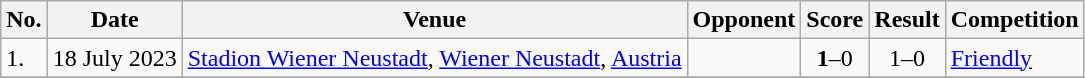<table class="wikitable">
<tr>
<th>No.</th>
<th>Date</th>
<th>Venue</th>
<th>Opponent</th>
<th>Score</th>
<th>Result</th>
<th>Competition</th>
</tr>
<tr>
<td>1.</td>
<td>18 July 2023</td>
<td><a href='#'>Stadion Wiener Neustadt</a>, <a href='#'>Wiener Neustadt</a>, <a href='#'>Austria</a></td>
<td></td>
<td align=center><strong>1</strong>–0</td>
<td align=center>1–0</td>
<td><a href='#'>Friendly</a></td>
</tr>
<tr>
</tr>
</table>
